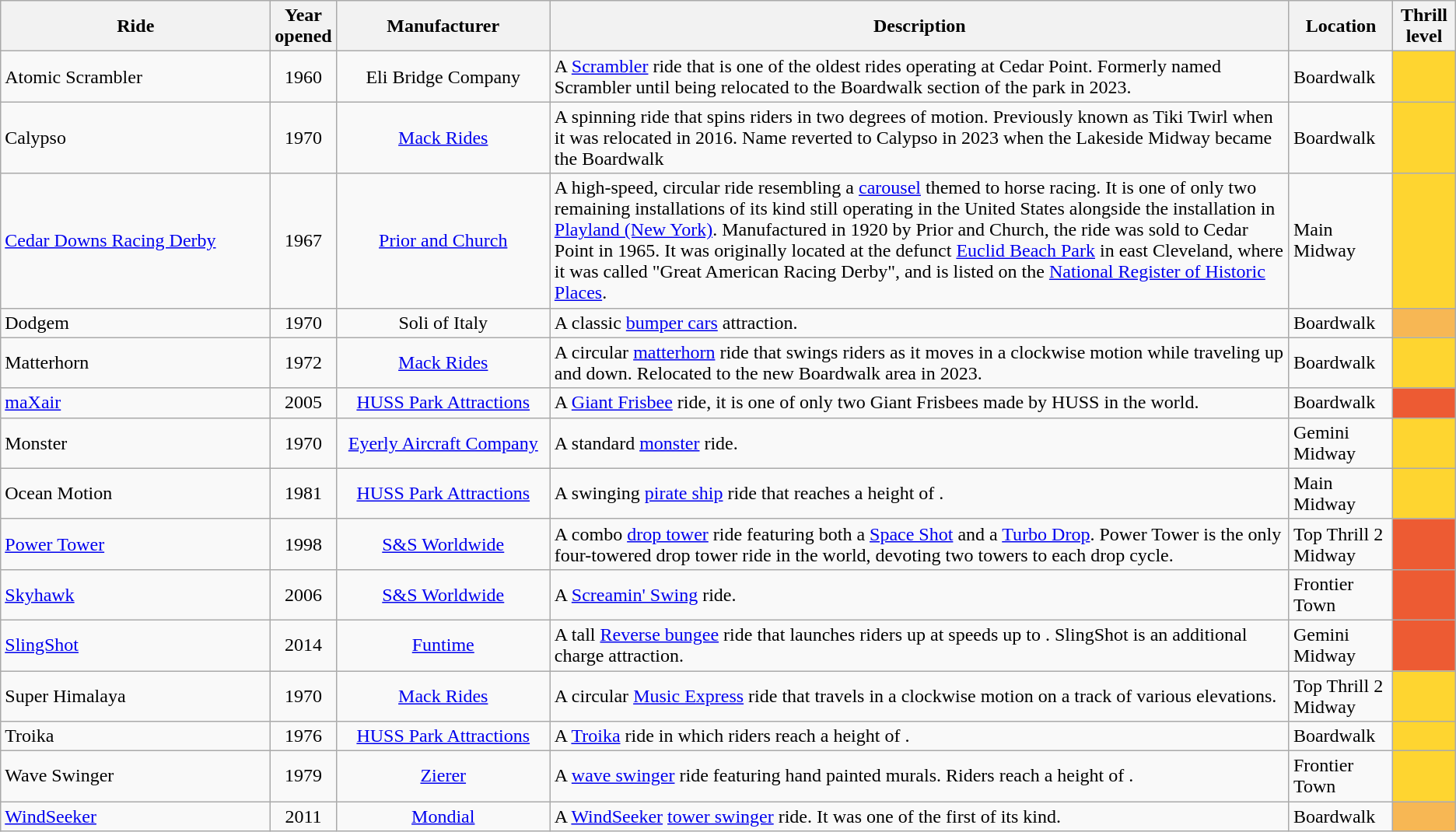<table class="wikitable sortable">
<tr>
<th style="width:14em;">Ride</th>
<th style="width:2em;">Year opened</th>
<th style="width:11em;">Manufacturer</th>
<th>Description</th>
<th>Location</th>
<th>Thrill level</th>
</tr>
<tr>
<td>Atomic Scrambler</td>
<td style="text-align:center">1960</td>
<td style="text-align:center">Eli Bridge Company</td>
<td>A <a href='#'>Scrambler</a> ride that is one of the oldest rides operating at Cedar Point. Formerly named Scrambler until being relocated to the Boardwalk section of the park in 2023.</td>
<td>Boardwalk</td>
<td align="center" bgcolor="#FED530"><strong></strong></td>
</tr>
<tr>
<td>Calypso</td>
<td style="text-align:center">1970</td>
<td style="text-align:center"><a href='#'>Mack Rides</a></td>
<td>A spinning ride that spins riders in two degrees of motion. Previously known as Tiki Twirl when it was relocated in 2016. Name reverted to Calypso in 2023 when the Lakeside Midway became the Boardwalk</td>
<td>Boardwalk</td>
<td align="center" bgcolor="#FED530"><strong></strong></td>
</tr>
<tr>
<td><a href='#'>Cedar Downs Racing Derby</a></td>
<td style="text-align:center">1967</td>
<td style="text-align:center"><a href='#'>Prior and Church</a></td>
<td>A high-speed, circular ride resembling a <a href='#'>carousel</a> themed to horse racing. It is one of only two remaining installations of its kind still operating in the United States alongside the installation in <a href='#'>Playland (New York)</a>. Manufactured in 1920 by Prior and Church, the ride was sold to Cedar Point in 1965. It was originally located at the defunct <a href='#'>Euclid Beach Park</a> in east Cleveland, where it was called "Great American Racing Derby", and is listed on the <a href='#'>National Register of Historic Places</a>.</td>
<td>Main Midway</td>
<td align="center" bgcolor="#FED530"><strong></strong></td>
</tr>
<tr>
<td>Dodgem</td>
<td style="text-align:center">1970</td>
<td style="text-align:center">Soli of Italy</td>
<td>A classic <a href='#'>bumper cars</a> attraction.</td>
<td>Boardwalk</td>
<td align="center" bgcolor="#F7B754"><strong></strong></td>
</tr>
<tr>
<td>Matterhorn</td>
<td style="text-align:center">1972</td>
<td style="text-align:center"><a href='#'>Mack Rides</a></td>
<td>A circular <a href='#'>matterhorn</a> ride that swings riders as it moves in a clockwise motion while traveling up and down. Relocated to the new Boardwalk area in 2023.</td>
<td>Boardwalk</td>
<td align="center" bgcolor="#FED530"><strong></strong></td>
</tr>
<tr>
<td><a href='#'>maXair</a></td>
<td style="text-align:center">2005</td>
<td style="text-align:center"><a href='#'>HUSS Park Attractions</a></td>
<td>A <a href='#'>Giant Frisbee</a> ride, it is one of only two Giant Frisbees made by HUSS in the world.</td>
<td>Boardwalk</td>
<td align="center" bgcolor="#ED5B33"><strong></strong></td>
</tr>
<tr>
<td>Monster</td>
<td style="text-align:center">1970</td>
<td style="text-align:center"><a href='#'>Eyerly Aircraft Company</a></td>
<td>A standard <a href='#'>monster</a> ride.</td>
<td>Gemini Midway</td>
<td align="center" bgcolor="#FED530"><strong></strong></td>
</tr>
<tr>
<td>Ocean Motion</td>
<td style="text-align:center">1981</td>
<td style="text-align:center"><a href='#'>HUSS Park Attractions</a></td>
<td>A swinging <a href='#'>pirate ship</a> ride that reaches a height of .</td>
<td>Main Midway</td>
<td align="center" bgcolor="#FED530"><strong></strong></td>
</tr>
<tr>
<td><a href='#'>Power Tower</a></td>
<td style="text-align:center">1998</td>
<td style="text-align:center"><a href='#'>S&S Worldwide</a></td>
<td>A combo <a href='#'>drop tower</a> ride featuring both a <a href='#'>Space Shot</a> and a <a href='#'>Turbo Drop</a>. Power Tower is the only four-towered drop tower ride in the world, devoting two towers to each drop cycle.</td>
<td>Top Thrill 2 Midway</td>
<td align="center" bgcolor="#ED5B33"><strong></strong></td>
</tr>
<tr>
<td><a href='#'>Skyhawk</a></td>
<td style="text-align:center">2006</td>
<td style="text-align:center"><a href='#'>S&S Worldwide</a></td>
<td>A <a href='#'>Screamin' Swing</a> ride.</td>
<td>Frontier Town</td>
<td align="center" bgcolor="#ED5B33"><strong></strong></td>
</tr>
<tr>
<td><a href='#'>SlingShot</a></td>
<td style="text-align:center">2014</td>
<td style="text-align:center"><a href='#'>Funtime</a></td>
<td>A  tall <a href='#'>Reverse bungee</a> ride that launches riders up  at speeds up to . SlingShot is an additional charge attraction.</td>
<td>Gemini Midway</td>
<td align="center" bgcolor="#ED5B33"><strong></strong></td>
</tr>
<tr>
<td>Super Himalaya</td>
<td style="text-align:center">1970</td>
<td style="text-align:center"><a href='#'>Mack Rides</a></td>
<td>A circular <a href='#'>Music Express</a> ride that travels in a clockwise motion on a track of various elevations.</td>
<td>Top Thrill 2 Midway</td>
<td align="center" bgcolor="#FED530"><strong></strong></td>
</tr>
<tr>
<td>Troika</td>
<td style="text-align:center">1976</td>
<td style="text-align:center"><a href='#'>HUSS Park Attractions</a></td>
<td>A <a href='#'>Troika</a> ride in which riders reach a height of .</td>
<td>Boardwalk</td>
<td align="center" bgcolor="#FED530"><strong></strong></td>
</tr>
<tr>
<td>Wave Swinger</td>
<td style="text-align:center">1979</td>
<td style="text-align:center"><a href='#'>Zierer</a></td>
<td>A <a href='#'>wave swinger</a> ride featuring hand painted murals. Riders reach a height of .</td>
<td>Frontier Town</td>
<td align="center" bgcolor="#FED530"><strong></strong></td>
</tr>
<tr>
<td><a href='#'>WindSeeker</a></td>
<td style="text-align:center">2011</td>
<td style="text-align:center"><a href='#'>Mondial</a></td>
<td>A <a href='#'>WindSeeker</a> <a href='#'>tower swinger</a> ride. It was one of the first of its kind.</td>
<td>Boardwalk</td>
<td align="center" bgcolor="#F7B754"><strong></strong></td>
</tr>
</table>
